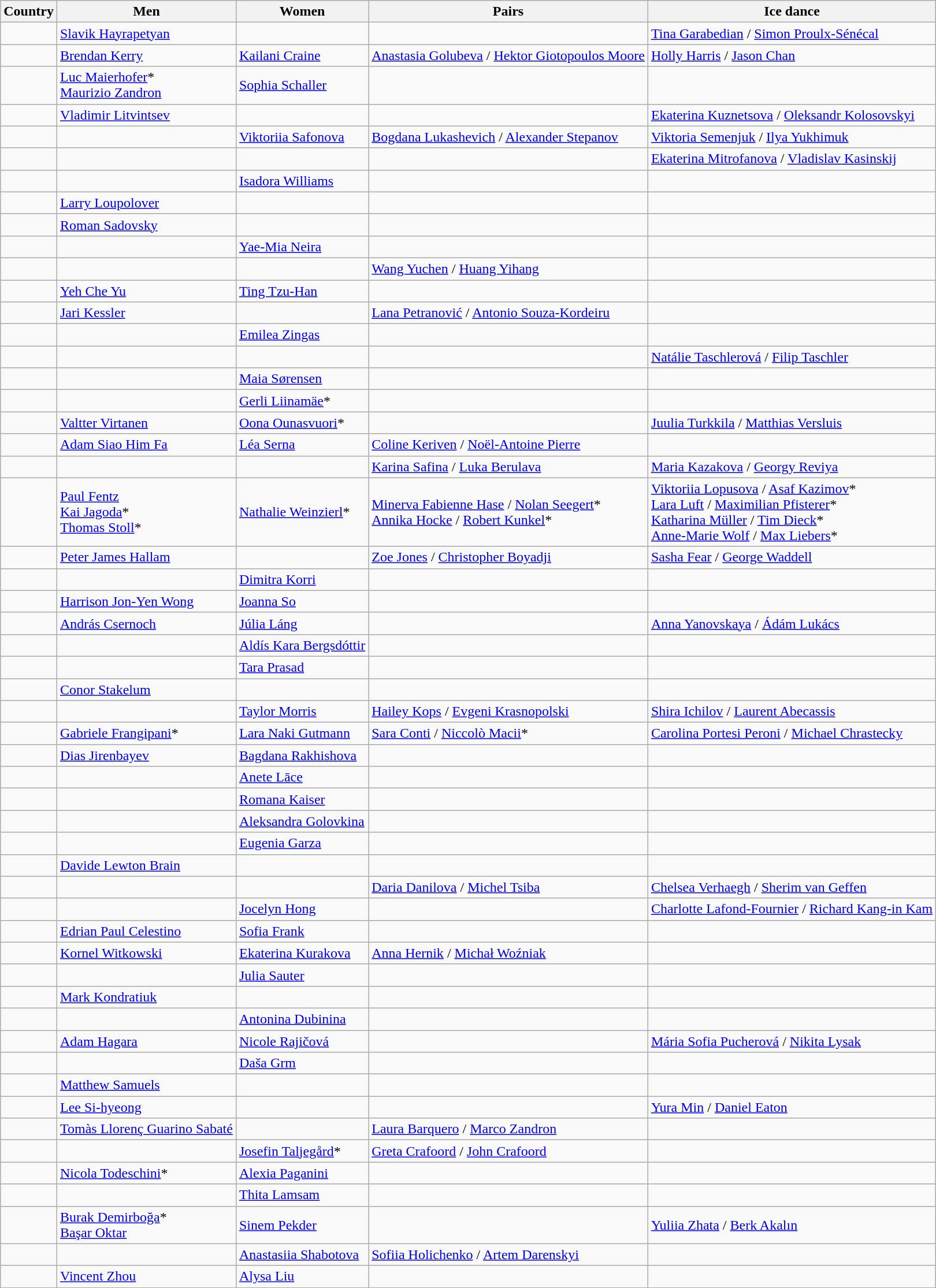<table class="wikitable">
<tr>
<th>Country</th>
<th>Men</th>
<th>Women</th>
<th>Pairs</th>
<th>Ice dance</th>
</tr>
<tr>
<td></td>
<td><a href='#'>Slavik Hayrapetyan</a></td>
<td></td>
<td></td>
<td><a href='#'>Tina Garabedian</a> / <a href='#'>Simon Proulx-Sénécal</a></td>
</tr>
<tr>
<td></td>
<td><a href='#'>Brendan Kerry</a></td>
<td><a href='#'>Kailani Craine</a></td>
<td><a href='#'>Anastasia Golubeva</a> / <a href='#'>Hektor Giotopoulos Moore</a></td>
<td><a href='#'>Holly Harris</a> / <a href='#'>Jason Chan</a></td>
</tr>
<tr>
<td></td>
<td><a href='#'>Luc Maierhofer</a>*<br><a href='#'>Maurizio Zandron</a></td>
<td><a href='#'>Sophia Schaller</a></td>
<td></td>
<td></td>
</tr>
<tr>
<td></td>
<td><a href='#'>Vladimir Litvintsev</a></td>
<td></td>
<td></td>
<td><a href='#'>Ekaterina Kuznetsova</a> / <a href='#'>Oleksandr Kolosovskyi</a></td>
</tr>
<tr>
<td></td>
<td></td>
<td><a href='#'>Viktoriia Safonova</a></td>
<td><a href='#'>Bogdana Lukashevich</a> / <a href='#'>Alexander Stepanov</a></td>
<td><a href='#'>Viktoria Semenjuk</a> / <a href='#'>Ilya Yukhimuk</a></td>
</tr>
<tr>
<td></td>
<td></td>
<td></td>
<td></td>
<td><a href='#'>Ekaterina Mitrofanova</a> / <a href='#'>Vladislav Kasinskij</a></td>
</tr>
<tr>
<td></td>
<td></td>
<td><a href='#'>Isadora Williams</a></td>
<td></td>
<td></td>
</tr>
<tr>
<td></td>
<td><a href='#'>Larry Loupolover</a></td>
<td></td>
<td></td>
<td></td>
</tr>
<tr>
<td></td>
<td><a href='#'>Roman Sadovsky</a></td>
<td></td>
<td></td>
<td></td>
</tr>
<tr>
<td></td>
<td></td>
<td><a href='#'>Yae-Mia Neira</a></td>
<td></td>
<td></td>
</tr>
<tr>
<td></td>
<td></td>
<td></td>
<td><a href='#'>Wang Yuchen</a> / <a href='#'>Huang Yihang</a></td>
<td></td>
</tr>
<tr>
<td></td>
<td><a href='#'>Yeh Che Yu</a></td>
<td><a href='#'>Ting Tzu-Han</a></td>
<td></td>
<td></td>
</tr>
<tr>
<td></td>
<td><a href='#'>Jari Kessler</a></td>
<td></td>
<td><a href='#'>Lana Petranović</a> / <a href='#'>Antonio Souza-Kordeiru</a></td>
<td></td>
</tr>
<tr>
<td></td>
<td></td>
<td><a href='#'>Emilea Zingas</a></td>
<td></td>
<td></td>
</tr>
<tr>
<td></td>
<td></td>
<td></td>
<td></td>
<td><a href='#'>Natálie Taschlerová</a> / <a href='#'>Filip Taschler</a></td>
</tr>
<tr>
<td></td>
<td></td>
<td><a href='#'>Maia Sørensen</a></td>
<td></td>
<td></td>
</tr>
<tr>
<td></td>
<td></td>
<td><a href='#'>Gerli Liinamäe</a>*</td>
<td></td>
<td></td>
</tr>
<tr>
<td></td>
<td><a href='#'>Valtter Virtanen</a></td>
<td><a href='#'>Oona Ounasvuori</a>*</td>
<td></td>
<td><a href='#'>Juulia Turkkila</a> / <a href='#'>Matthias Versluis</a></td>
</tr>
<tr>
<td></td>
<td><a href='#'>Adam Siao Him Fa</a></td>
<td><a href='#'>Léa Serna</a></td>
<td><a href='#'>Coline Keriven</a> / <a href='#'>Noël-Antoine Pierre</a></td>
<td></td>
</tr>
<tr>
<td></td>
<td></td>
<td></td>
<td><a href='#'>Karina Safina</a> / <a href='#'>Luka Berulava</a></td>
<td><a href='#'>Maria Kazakova</a> / <a href='#'>Georgy Reviya</a></td>
</tr>
<tr>
<td></td>
<td><a href='#'>Paul Fentz</a><br><a href='#'>Kai Jagoda</a>*<br><a href='#'>Thomas Stoll</a>*</td>
<td><a href='#'>Nathalie Weinzierl</a>*</td>
<td><a href='#'>Minerva Fabienne Hase</a> / <a href='#'>Nolan Seegert</a>*<br><a href='#'>Annika Hocke</a> / <a href='#'>Robert Kunkel</a>*</td>
<td><a href='#'>Viktoriia Lopusova</a> / <a href='#'>Asaf Kazimov</a>*<br><a href='#'>Lara Luft</a> / <a href='#'>Maximilian Pfisterer</a>*<br><a href='#'>Katharina Müller</a> / <a href='#'>Tim Dieck</a>*<br><a href='#'>Anne-Marie Wolf</a> / <a href='#'>Max Liebers</a>*</td>
</tr>
<tr>
<td></td>
<td><a href='#'>Peter James Hallam</a></td>
<td></td>
<td><a href='#'>Zoe Jones</a> / <a href='#'>Christopher Boyadji</a></td>
<td><a href='#'>Sasha Fear</a> / <a href='#'>George Waddell</a></td>
</tr>
<tr>
<td></td>
<td></td>
<td><a href='#'>Dimitra Korri</a></td>
<td></td>
<td></td>
</tr>
<tr>
<td></td>
<td><a href='#'>Harrison Jon-Yen Wong</a></td>
<td><a href='#'>Joanna So</a></td>
<td></td>
<td></td>
</tr>
<tr>
<td></td>
<td><a href='#'>András Csernoch</a></td>
<td><a href='#'>Júlia Láng</a></td>
<td></td>
<td><a href='#'>Anna Yanovskaya</a> / <a href='#'>Ádám Lukács</a></td>
</tr>
<tr>
<td></td>
<td></td>
<td><a href='#'>Aldís Kara Bergsdóttir</a></td>
<td></td>
<td></td>
</tr>
<tr>
<td></td>
<td></td>
<td><a href='#'>Tara Prasad</a></td>
<td></td>
<td></td>
</tr>
<tr>
<td></td>
<td><a href='#'>Conor Stakelum</a></td>
<td></td>
<td></td>
<td></td>
</tr>
<tr>
<td></td>
<td></td>
<td><a href='#'>Taylor Morris</a></td>
<td><a href='#'>Hailey Kops</a> / <a href='#'>Evgeni Krasnopolski</a></td>
<td><a href='#'>Shira Ichilov</a> / <a href='#'>Laurent Abecassis</a></td>
</tr>
<tr>
<td></td>
<td><a href='#'>Gabriele Frangipani</a>*</td>
<td><a href='#'>Lara Naki Gutmann</a></td>
<td><a href='#'>Sara Conti</a> / <a href='#'>Niccolò Macii</a>*</td>
<td><a href='#'>Carolina Portesi Peroni</a> / <a href='#'>Michael Chrastecky</a></td>
</tr>
<tr>
<td></td>
<td><a href='#'>Dias Jirenbayev</a></td>
<td><a href='#'>Bagdana Rakhishova</a></td>
<td></td>
<td></td>
</tr>
<tr>
<td></td>
<td></td>
<td><a href='#'>Anete Lāce</a></td>
<td></td>
<td></td>
</tr>
<tr>
<td></td>
<td></td>
<td><a href='#'>Romana Kaiser</a></td>
<td></td>
<td></td>
</tr>
<tr>
<td></td>
<td></td>
<td><a href='#'>Aleksandra Golovkina</a></td>
<td></td>
<td></td>
</tr>
<tr>
<td></td>
<td></td>
<td><a href='#'>Eugenia Garza</a></td>
<td></td>
<td></td>
</tr>
<tr>
<td></td>
<td><a href='#'>Davide Lewton Brain</a></td>
<td></td>
<td></td>
<td></td>
</tr>
<tr>
<td></td>
<td></td>
<td></td>
<td><a href='#'>Daria Danilova</a> / <a href='#'>Michel Tsiba</a></td>
<td><a href='#'>Chelsea Verhaegh</a> / <a href='#'>Sherim van Geffen</a></td>
</tr>
<tr>
<td></td>
<td></td>
<td><a href='#'>Jocelyn Hong</a></td>
<td></td>
<td><a href='#'>Charlotte Lafond-Fournier</a> / <a href='#'>Richard Kang-in Kam</a></td>
</tr>
<tr>
<td></td>
<td><a href='#'>Edrian Paul Celestino</a></td>
<td><a href='#'>Sofia Frank</a></td>
<td></td>
<td></td>
</tr>
<tr>
<td></td>
<td><a href='#'>Kornel Witkowski</a></td>
<td><a href='#'>Ekaterina Kurakova</a></td>
<td><a href='#'>Anna Hernik</a> / <a href='#'>Michał Woźniak</a></td>
<td></td>
</tr>
<tr>
<td></td>
<td></td>
<td><a href='#'>Julia Sauter</a></td>
<td></td>
<td></td>
</tr>
<tr>
<td></td>
<td><a href='#'>Mark Kondratiuk</a></td>
<td></td>
<td></td>
<td></td>
</tr>
<tr>
<td></td>
<td></td>
<td><a href='#'>Antonina Dubinina</a></td>
<td></td>
<td></td>
</tr>
<tr>
<td></td>
<td><a href='#'>Adam Hagara</a></td>
<td><a href='#'>Nicole Rajičová</a></td>
<td></td>
<td><a href='#'>Mária Sofia Pucherová</a> / <a href='#'>Nikita Lysak</a></td>
</tr>
<tr>
<td></td>
<td></td>
<td><a href='#'>Daša Grm</a></td>
<td></td>
<td></td>
</tr>
<tr>
<td></td>
<td><a href='#'>Matthew Samuels</a></td>
<td></td>
<td></td>
<td></td>
</tr>
<tr>
<td></td>
<td><a href='#'>Lee Si-hyeong</a></td>
<td></td>
<td></td>
<td><a href='#'>Yura Min</a> / <a href='#'>Daniel Eaton</a></td>
</tr>
<tr>
<td></td>
<td><a href='#'>Tomàs Llorenç Guarino Sabaté</a></td>
<td></td>
<td><a href='#'>Laura Barquero</a> / <a href='#'>Marco Zandron</a></td>
<td></td>
</tr>
<tr>
<td></td>
<td></td>
<td><a href='#'>Josefin Taljegård</a>*</td>
<td><a href='#'>Greta Crafoord</a> / <a href='#'>John Crafoord</a></td>
<td></td>
</tr>
<tr>
<td></td>
<td><a href='#'>Nicola Todeschini</a>*</td>
<td><a href='#'>Alexia Paganini</a></td>
<td></td>
<td></td>
</tr>
<tr>
<td></td>
<td></td>
<td><a href='#'>Thita Lamsam</a></td>
<td></td>
<td></td>
</tr>
<tr>
<td></td>
<td><a href='#'>Burak Demirboğa</a>*<br><a href='#'>Başar Oktar</a></td>
<td><a href='#'>Sinem Pekder</a></td>
<td></td>
<td><a href='#'>Yuliia Zhata</a> / <a href='#'>Berk Akalın</a></td>
</tr>
<tr>
<td></td>
<td></td>
<td><a href='#'>Anastasiia Shabotova</a></td>
<td><a href='#'>Sofiia Holichenko</a> / <a href='#'>Artem Darenskyi</a></td>
<td></td>
</tr>
<tr>
<td></td>
<td><a href='#'>Vincent Zhou</a></td>
<td><a href='#'>Alysa Liu</a></td>
<td></td>
<td></td>
</tr>
</table>
